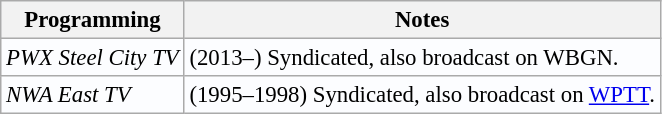<table class="wikitable" style="background:#fcfdff; font-size:95%;">
<tr>
<th>Programming</th>
<th>Notes</th>
</tr>
<tr>
<td><em>PWX Steel City TV</em></td>
<td>(2013–) Syndicated, also broadcast on WBGN.</td>
</tr>
<tr>
<td><em>NWA East TV</em></td>
<td>(1995–1998) Syndicated, also broadcast on <a href='#'>WPTT</a>.</td>
</tr>
</table>
